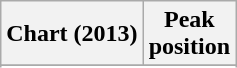<table class="wikitable sortable plainrowheaders" border="1">
<tr>
<th scope="col">Chart (2013)</th>
<th scope="col">Peak<br>position</th>
</tr>
<tr>
</tr>
<tr>
</tr>
<tr>
</tr>
<tr>
</tr>
<tr>
</tr>
<tr>
</tr>
<tr>
</tr>
<tr>
</tr>
<tr>
</tr>
<tr>
</tr>
<tr>
</tr>
<tr>
</tr>
<tr>
</tr>
<tr>
</tr>
<tr>
</tr>
<tr>
</tr>
</table>
